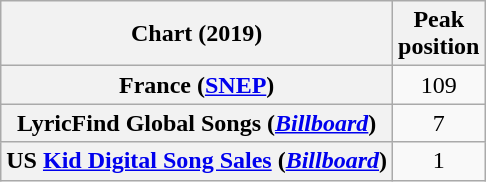<table class="wikitable sortable plainrowheaders" style="text-align:center">
<tr>
<th scope="col">Chart (2019)</th>
<th scope="col">Peak<br> position</th>
</tr>
<tr>
<th scope="row">France (<a href='#'>SNEP</a>)</th>
<td>109</td>
</tr>
<tr>
<th scope="row">LyricFind Global Songs (<em><a href='#'>Billboard</a></em>)</th>
<td>7</td>
</tr>
<tr>
<th scope="row">US <a href='#'>Kid Digital Song Sales</a> (<em><a href='#'>Billboard</a></em>)</th>
<td>1</td>
</tr>
</table>
